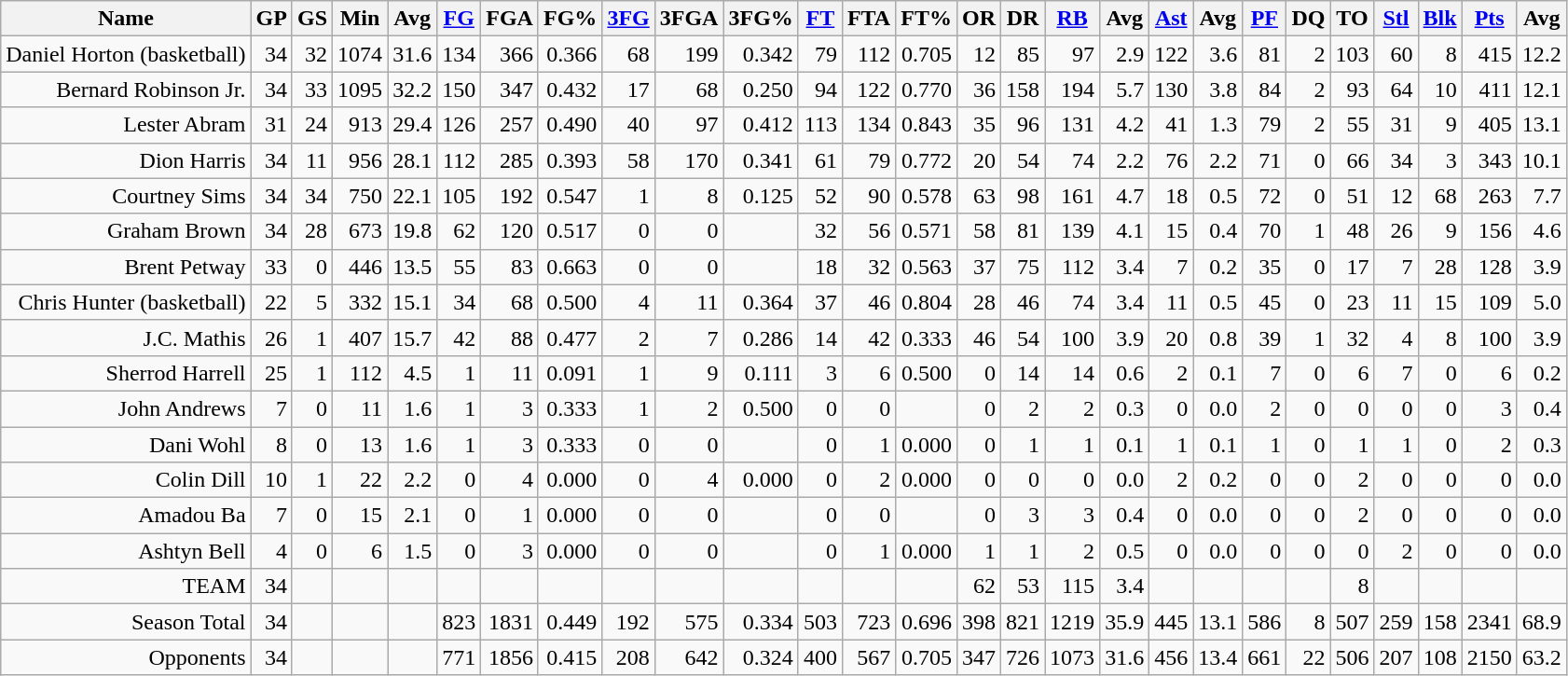<table class="wikitable sortable" style="text-align:right">
<tr>
<th>Name</th>
<th>GP</th>
<th>GS</th>
<th>Min</th>
<th>Avg</th>
<th><a href='#'>FG</a></th>
<th>FGA</th>
<th>FG%</th>
<th><a href='#'>3FG</a></th>
<th>3FGA</th>
<th>3FG%</th>
<th><a href='#'>FT</a></th>
<th>FTA</th>
<th>FT%</th>
<th>OR</th>
<th>DR</th>
<th><a href='#'>RB</a></th>
<th>Avg</th>
<th><a href='#'>Ast</a></th>
<th>Avg</th>
<th><a href='#'>PF</a></th>
<th>DQ</th>
<th>TO</th>
<th><a href='#'>Stl</a></th>
<th><a href='#'>Blk</a></th>
<th><a href='#'>Pts</a></th>
<th>Avg</th>
</tr>
<tr>
<td>Daniel Horton (basketball)</td>
<td>34</td>
<td>32</td>
<td>1074</td>
<td>31.6</td>
<td>134</td>
<td>366</td>
<td>0.366</td>
<td>68</td>
<td>199</td>
<td>0.342</td>
<td>79</td>
<td>112</td>
<td>0.705</td>
<td>12</td>
<td>85</td>
<td>97</td>
<td>2.9</td>
<td>122</td>
<td>3.6</td>
<td>81</td>
<td>2</td>
<td>103</td>
<td>60</td>
<td>8</td>
<td>415</td>
<td>12.2</td>
</tr>
<tr>
<td>Bernard Robinson Jr.</td>
<td>34</td>
<td>33</td>
<td>1095</td>
<td>32.2</td>
<td>150</td>
<td>347</td>
<td>0.432</td>
<td>17</td>
<td>68</td>
<td>0.250</td>
<td>94</td>
<td>122</td>
<td>0.770</td>
<td>36</td>
<td>158</td>
<td>194</td>
<td>5.7</td>
<td>130</td>
<td>3.8</td>
<td>84</td>
<td>2</td>
<td>93</td>
<td>64</td>
<td>10</td>
<td>411</td>
<td>12.1</td>
</tr>
<tr>
<td>Lester Abram</td>
<td>31</td>
<td>24</td>
<td>913</td>
<td>29.4</td>
<td>126</td>
<td>257</td>
<td>0.490</td>
<td>40</td>
<td>97</td>
<td>0.412</td>
<td>113</td>
<td>134</td>
<td>0.843</td>
<td>35</td>
<td>96</td>
<td>131</td>
<td>4.2</td>
<td>41</td>
<td>1.3</td>
<td>79</td>
<td>2</td>
<td>55</td>
<td>31</td>
<td>9</td>
<td>405</td>
<td>13.1</td>
</tr>
<tr>
<td>Dion Harris</td>
<td>34</td>
<td>11</td>
<td>956</td>
<td>28.1</td>
<td>112</td>
<td>285</td>
<td>0.393</td>
<td>58</td>
<td>170</td>
<td>0.341</td>
<td>61</td>
<td>79</td>
<td>0.772</td>
<td>20</td>
<td>54</td>
<td>74</td>
<td>2.2</td>
<td>76</td>
<td>2.2</td>
<td>71</td>
<td>0</td>
<td>66</td>
<td>34</td>
<td>3</td>
<td>343</td>
<td>10.1</td>
</tr>
<tr>
<td>Courtney Sims</td>
<td>34</td>
<td>34</td>
<td>750</td>
<td>22.1</td>
<td>105</td>
<td>192</td>
<td>0.547</td>
<td>1</td>
<td>8</td>
<td>0.125</td>
<td>52</td>
<td>90</td>
<td>0.578</td>
<td>63</td>
<td>98</td>
<td>161</td>
<td>4.7</td>
<td>18</td>
<td>0.5</td>
<td>72</td>
<td>0</td>
<td>51</td>
<td>12</td>
<td>68</td>
<td>263</td>
<td>7.7</td>
</tr>
<tr>
<td>Graham Brown</td>
<td>34</td>
<td>28</td>
<td>673</td>
<td>19.8</td>
<td>62</td>
<td>120</td>
<td>0.517</td>
<td>0</td>
<td>0</td>
<td></td>
<td>32</td>
<td>56</td>
<td>0.571</td>
<td>58</td>
<td>81</td>
<td>139</td>
<td>4.1</td>
<td>15</td>
<td>0.4</td>
<td>70</td>
<td>1</td>
<td>48</td>
<td>26</td>
<td>9</td>
<td>156</td>
<td>4.6</td>
</tr>
<tr>
<td>Brent Petway</td>
<td>33</td>
<td>0</td>
<td>446</td>
<td>13.5</td>
<td>55</td>
<td>83</td>
<td>0.663</td>
<td>0</td>
<td>0</td>
<td></td>
<td>18</td>
<td>32</td>
<td>0.563</td>
<td>37</td>
<td>75</td>
<td>112</td>
<td>3.4</td>
<td>7</td>
<td>0.2</td>
<td>35</td>
<td>0</td>
<td>17</td>
<td>7</td>
<td>28</td>
<td>128</td>
<td>3.9</td>
</tr>
<tr>
<td>Chris Hunter (basketball)</td>
<td>22</td>
<td>5</td>
<td>332</td>
<td>15.1</td>
<td>34</td>
<td>68</td>
<td>0.500</td>
<td>4</td>
<td>11</td>
<td>0.364</td>
<td>37</td>
<td>46</td>
<td>0.804</td>
<td>28</td>
<td>46</td>
<td>74</td>
<td>3.4</td>
<td>11</td>
<td>0.5</td>
<td>45</td>
<td>0</td>
<td>23</td>
<td>11</td>
<td>15</td>
<td>109</td>
<td>5.0</td>
</tr>
<tr>
<td>J.C. Mathis</td>
<td>26</td>
<td>1</td>
<td>407</td>
<td>15.7</td>
<td>42</td>
<td>88</td>
<td>0.477</td>
<td>2</td>
<td>7</td>
<td>0.286</td>
<td>14</td>
<td>42</td>
<td>0.333</td>
<td>46</td>
<td>54</td>
<td>100</td>
<td>3.9</td>
<td>20</td>
<td>0.8</td>
<td>39</td>
<td>1</td>
<td>32</td>
<td>4</td>
<td>8</td>
<td>100</td>
<td>3.9</td>
</tr>
<tr>
<td>Sherrod Harrell</td>
<td>25</td>
<td>1</td>
<td>112</td>
<td>4.5</td>
<td>1</td>
<td>11</td>
<td>0.091</td>
<td>1</td>
<td>9</td>
<td>0.111</td>
<td>3</td>
<td>6</td>
<td>0.500</td>
<td>0</td>
<td>14</td>
<td>14</td>
<td>0.6</td>
<td>2</td>
<td>0.1</td>
<td>7</td>
<td>0</td>
<td>6</td>
<td>7</td>
<td>0</td>
<td>6</td>
<td>0.2</td>
</tr>
<tr>
<td>John Andrews</td>
<td>7</td>
<td>0</td>
<td>11</td>
<td>1.6</td>
<td>1</td>
<td>3</td>
<td>0.333</td>
<td>1</td>
<td>2</td>
<td>0.500</td>
<td>0</td>
<td>0</td>
<td></td>
<td>0</td>
<td>2</td>
<td>2</td>
<td>0.3</td>
<td>0</td>
<td>0.0</td>
<td>2</td>
<td>0</td>
<td>0</td>
<td>0</td>
<td>0</td>
<td>3</td>
<td>0.4</td>
</tr>
<tr>
<td>Dani Wohl</td>
<td>8</td>
<td>0</td>
<td>13</td>
<td>1.6</td>
<td>1</td>
<td>3</td>
<td>0.333</td>
<td>0</td>
<td>0</td>
<td></td>
<td>0</td>
<td>1</td>
<td>0.000</td>
<td>0</td>
<td>1</td>
<td>1</td>
<td>0.1</td>
<td>1</td>
<td>0.1</td>
<td>1</td>
<td>0</td>
<td>1</td>
<td>1</td>
<td>0</td>
<td>2</td>
<td>0.3</td>
</tr>
<tr>
<td>Colin Dill</td>
<td>10</td>
<td>1</td>
<td>22</td>
<td>2.2</td>
<td>0</td>
<td>4</td>
<td>0.000</td>
<td>0</td>
<td>4</td>
<td>0.000</td>
<td>0</td>
<td>2</td>
<td>0.000</td>
<td>0</td>
<td>0</td>
<td>0</td>
<td>0.0</td>
<td>2</td>
<td>0.2</td>
<td>0</td>
<td>0</td>
<td>2</td>
<td>0</td>
<td>0</td>
<td>0</td>
<td>0.0</td>
</tr>
<tr>
<td>Amadou Ba</td>
<td>7</td>
<td>0</td>
<td>15</td>
<td>2.1</td>
<td>0</td>
<td>1</td>
<td>0.000</td>
<td>0</td>
<td>0</td>
<td></td>
<td>0</td>
<td>0</td>
<td></td>
<td>0</td>
<td>3</td>
<td>3</td>
<td>0.4</td>
<td>0</td>
<td>0.0</td>
<td>0</td>
<td>0</td>
<td>2</td>
<td>0</td>
<td>0</td>
<td>0</td>
<td>0.0</td>
</tr>
<tr>
<td>Ashtyn Bell</td>
<td>4</td>
<td>0</td>
<td>6</td>
<td>1.5</td>
<td>0</td>
<td>3</td>
<td>0.000</td>
<td>0</td>
<td>0</td>
<td></td>
<td>0</td>
<td>1</td>
<td>0.000</td>
<td>1</td>
<td>1</td>
<td>2</td>
<td>0.5</td>
<td>0</td>
<td>0.0</td>
<td>0</td>
<td>0</td>
<td>0</td>
<td>2</td>
<td>0</td>
<td>0</td>
<td>0.0</td>
</tr>
<tr>
<td>TEAM</td>
<td>34</td>
<td></td>
<td></td>
<td></td>
<td></td>
<td></td>
<td></td>
<td></td>
<td></td>
<td></td>
<td></td>
<td></td>
<td></td>
<td>62</td>
<td>53</td>
<td>115</td>
<td>3.4</td>
<td></td>
<td></td>
<td></td>
<td></td>
<td>8</td>
<td></td>
<td></td>
<td></td>
<td></td>
</tr>
<tr>
<td>Season Total</td>
<td>34</td>
<td></td>
<td></td>
<td></td>
<td>823</td>
<td>1831</td>
<td>0.449</td>
<td>192</td>
<td>575</td>
<td>0.334</td>
<td>503</td>
<td>723</td>
<td>0.696</td>
<td>398</td>
<td>821</td>
<td>1219</td>
<td>35.9</td>
<td>445</td>
<td>13.1</td>
<td>586</td>
<td>8</td>
<td>507</td>
<td>259</td>
<td>158</td>
<td>2341</td>
<td>68.9</td>
</tr>
<tr>
<td>Opponents</td>
<td>34</td>
<td></td>
<td></td>
<td></td>
<td>771</td>
<td>1856</td>
<td>0.415</td>
<td>208</td>
<td>642</td>
<td>0.324</td>
<td>400</td>
<td>567</td>
<td>0.705</td>
<td>347</td>
<td>726</td>
<td>1073</td>
<td>31.6</td>
<td>456</td>
<td>13.4</td>
<td>661</td>
<td>22</td>
<td>506</td>
<td>207</td>
<td>108</td>
<td>2150</td>
<td>63.2</td>
</tr>
</table>
